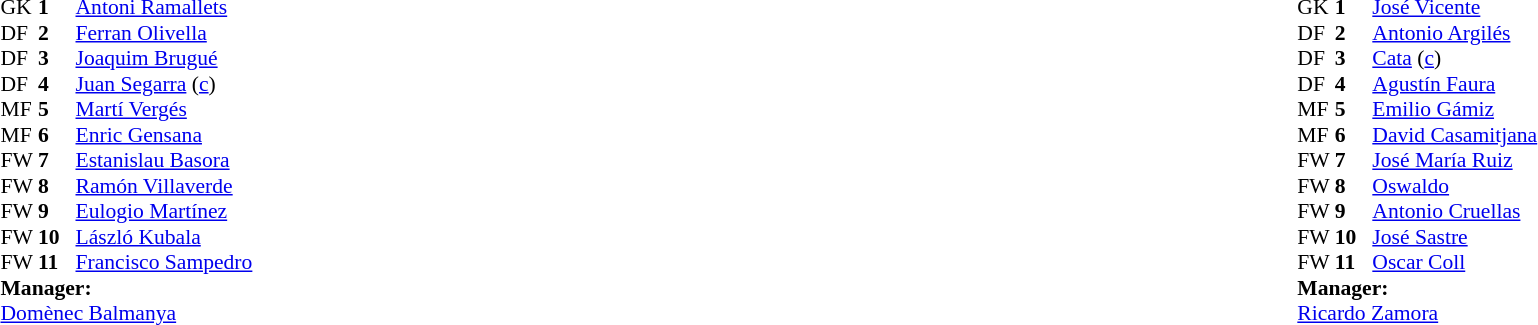<table width="100%">
<tr>
<td valign="top" width="50%"><br><table style="font-size: 90%" cellspacing="0" cellpadding="0">
<tr>
<td colspan="4"></td>
</tr>
<tr>
<th width="25"></th>
<th width="25"></th>
</tr>
<tr>
<td>GK</td>
<td><strong>1</strong></td>
<td> <a href='#'>Antoni Ramallets</a></td>
</tr>
<tr>
<td>DF</td>
<td><strong>2</strong></td>
<td> <a href='#'>Ferran Olivella</a></td>
</tr>
<tr>
<td>DF</td>
<td><strong>3</strong></td>
<td> <a href='#'>Joaquim Brugué</a></td>
</tr>
<tr>
<td>DF</td>
<td><strong>4</strong></td>
<td> <a href='#'>Juan Segarra</a> (<a href='#'>c</a>)</td>
</tr>
<tr>
<td>MF</td>
<td><strong>5</strong></td>
<td> <a href='#'>Martí Vergés</a></td>
</tr>
<tr>
<td>MF</td>
<td><strong>6</strong></td>
<td> <a href='#'>Enric Gensana</a></td>
</tr>
<tr>
<td>FW</td>
<td><strong>7</strong></td>
<td> <a href='#'>Estanislau Basora</a></td>
</tr>
<tr>
<td>FW</td>
<td><strong>8</strong></td>
<td> <a href='#'>Ramón Villaverde</a></td>
</tr>
<tr>
<td>FW</td>
<td><strong>9</strong></td>
<td> <a href='#'>Eulogio Martínez</a></td>
</tr>
<tr>
<td>FW</td>
<td><strong>10</strong></td>
<td> <a href='#'>László Kubala</a></td>
</tr>
<tr>
<td>FW</td>
<td><strong>11</strong></td>
<td> <a href='#'>Francisco Sampedro</a></td>
</tr>
<tr>
<td colspan=4><strong>Manager:</strong></td>
</tr>
<tr>
<td colspan="4"> <a href='#'>Domènec Balmanya</a></td>
</tr>
</table>
</td>
<td valign="top" width="50%"><br><table style="font-size: 90%" cellspacing="0" cellpadding="0" align=center>
<tr>
<td colspan="4"></td>
</tr>
<tr>
<th width="25"></th>
<th width="25"></th>
</tr>
<tr>
<td>GK</td>
<td><strong>1</strong></td>
<td> <a href='#'>José Vicente</a></td>
</tr>
<tr>
<td>DF</td>
<td><strong>2</strong></td>
<td> <a href='#'>Antonio Argilés</a></td>
</tr>
<tr>
<td>DF</td>
<td><strong>3</strong></td>
<td> <a href='#'>Cata</a> (<a href='#'>c</a>)</td>
</tr>
<tr>
<td>DF</td>
<td><strong>4</strong></td>
<td> <a href='#'>Agustín Faura</a></td>
</tr>
<tr>
<td>MF</td>
<td><strong>5</strong></td>
<td> <a href='#'>Emilio Gámiz</a></td>
</tr>
<tr>
<td>MF</td>
<td><strong>6</strong></td>
<td> <a href='#'>David Casamitjana</a></td>
</tr>
<tr>
<td>FW</td>
<td><strong>7</strong></td>
<td> <a href='#'>José María Ruiz</a></td>
</tr>
<tr>
<td>FW</td>
<td><strong>8</strong></td>
<td> <a href='#'>Oswaldo</a></td>
</tr>
<tr>
<td>FW</td>
<td><strong>9</strong></td>
<td> <a href='#'>Antonio Cruellas</a></td>
</tr>
<tr>
<td>FW</td>
<td><strong>10</strong></td>
<td> <a href='#'>José Sastre</a></td>
</tr>
<tr>
<td>FW</td>
<td><strong>11</strong></td>
<td> <a href='#'>Oscar Coll</a></td>
</tr>
<tr>
<td colspan=4><strong>Manager:</strong></td>
</tr>
<tr>
<td colspan="4"> <a href='#'>Ricardo Zamora</a></td>
</tr>
<tr>
</tr>
</table>
</td>
</tr>
</table>
